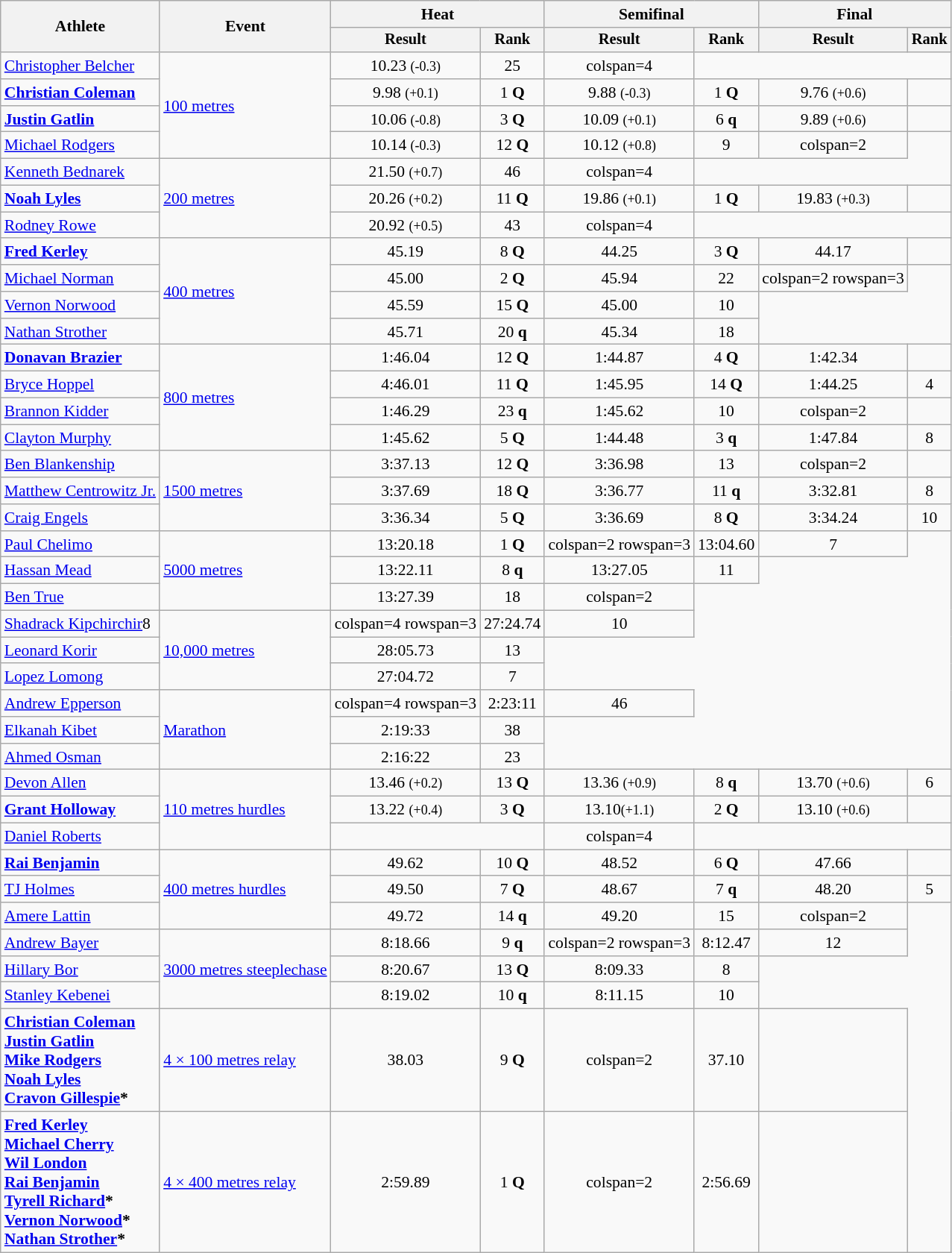<table class=wikitable style=font-size:90%>
<tr>
<th rowspan=2>Athlete</th>
<th rowspan=2>Event</th>
<th colspan=2>Heat</th>
<th colspan=2>Semifinal</th>
<th colspan=2>Final</th>
</tr>
<tr style=font-size:95%>
<th>Result</th>
<th>Rank</th>
<th>Result</th>
<th>Rank</th>
<th>Result</th>
<th>Rank</th>
</tr>
<tr align=center>
<td align=left><a href='#'>Christopher Belcher</a></td>
<td align=left rowspan=4><a href='#'>100 metres</a></td>
<td>10.23 <small>(-0.3)</small></td>
<td>25</td>
<td>colspan=4 </td>
</tr>
<tr align=center>
<td align=left><strong><a href='#'>Christian Coleman</a></strong></td>
<td>9.98 <small>(+0.1)</small></td>
<td>1 <strong>Q</strong></td>
<td>9.88 <small>(-0.3)</small></td>
<td>1 <strong>Q</strong></td>
<td>9.76 <small>(+0.6)</small></td>
<td></td>
</tr>
<tr align=center>
<td align=left><strong><a href='#'>Justin Gatlin</a></strong></td>
<td>10.06 <small>(-0.8)</small></td>
<td>3 <strong>Q</strong></td>
<td>10.09 <small>(+0.1)</small></td>
<td>6 <strong>q</strong></td>
<td>9.89 <small>(+0.6)</small></td>
<td></td>
</tr>
<tr align=center>
<td align=left><a href='#'>Michael Rodgers</a></td>
<td>10.14 <small>(-0.3)</small></td>
<td>12 <strong>Q</strong></td>
<td>10.12 <small>(+0.8)</small></td>
<td>9</td>
<td>colspan=2 </td>
</tr>
<tr align=center>
<td align=left><a href='#'>Kenneth Bednarek</a></td>
<td align=left rowspan=3><a href='#'>200 metres</a></td>
<td>21.50 <small>(+0.7)</small></td>
<td>46</td>
<td>colspan=4 </td>
</tr>
<tr align=center>
<td align=left><strong><a href='#'>Noah Lyles</a></strong></td>
<td>20.26 <small>(+0.2)</small></td>
<td>11 <strong>Q</strong></td>
<td>19.86 <small>(+0.1)</small></td>
<td>1 <strong>Q</strong></td>
<td>19.83 <small>(+0.3)</small></td>
<td></td>
</tr>
<tr align=center>
<td align=left><a href='#'>Rodney Rowe</a></td>
<td>20.92 <small>(+0.5)</small></td>
<td>43</td>
<td>colspan=4 </td>
</tr>
<tr align=center>
<td align=left><strong><a href='#'>Fred Kerley</a></strong></td>
<td align=left rowspan=4><a href='#'>400 metres</a></td>
<td>45.19</td>
<td>8 <strong>Q</strong></td>
<td>44.25</td>
<td>3 <strong>Q</strong></td>
<td>44.17</td>
<td></td>
</tr>
<tr align=center>
<td align=left><a href='#'>Michael Norman</a></td>
<td>45.00</td>
<td>2 <strong>Q</strong></td>
<td>45.94</td>
<td>22</td>
<td>colspan=2 rowspan=3 </td>
</tr>
<tr align=center>
<td align=left><a href='#'>Vernon Norwood</a></td>
<td>45.59</td>
<td>15 <strong>Q</strong></td>
<td>45.00</td>
<td>10</td>
</tr>
<tr align=center>
<td align=left><a href='#'>Nathan Strother</a></td>
<td>45.71</td>
<td>20 <strong>q</strong></td>
<td>45.34</td>
<td>18</td>
</tr>
<tr align=center>
<td align=left><strong><a href='#'>Donavan Brazier</a></strong></td>
<td align=left rowspan=4><a href='#'>800 metres</a></td>
<td>1:46.04</td>
<td>12 <strong>Q</strong></td>
<td>1:44.87</td>
<td>4 <strong>Q</strong></td>
<td>1:42.34</td>
<td></td>
</tr>
<tr align=center>
<td align=left><a href='#'>Bryce Hoppel</a></td>
<td>4:46.01</td>
<td>11 <strong>Q</strong></td>
<td>1:45.95</td>
<td>14 <strong>Q</strong></td>
<td>1:44.25</td>
<td>4</td>
</tr>
<tr align=center>
<td align=left><a href='#'>Brannon Kidder</a></td>
<td>1:46.29</td>
<td>23 <strong>q</strong></td>
<td>1:45.62</td>
<td>10</td>
<td>colspan=2 </td>
</tr>
<tr align=center>
<td align=left><a href='#'>Clayton Murphy</a></td>
<td>1:45.62</td>
<td>5 <strong>Q</strong></td>
<td>1:44.48</td>
<td>3 <strong>q</strong></td>
<td>1:47.84</td>
<td>8</td>
</tr>
<tr align=center>
<td align=left><a href='#'>Ben Blankenship</a></td>
<td align=left rowspan=3><a href='#'>1500 metres</a></td>
<td>3:37.13</td>
<td>12 <strong>Q</strong></td>
<td>3:36.98</td>
<td>13</td>
<td>colspan=2 </td>
</tr>
<tr align=center>
<td align=left><a href='#'>Matthew Centrowitz Jr.</a></td>
<td>3:37.69</td>
<td>18 <strong>Q</strong></td>
<td>3:36.77</td>
<td>11 <strong>q</strong></td>
<td>3:32.81 </td>
<td>8</td>
</tr>
<tr align=center>
<td align=left><a href='#'>Craig Engels</a></td>
<td>3:36.34</td>
<td>5 <strong>Q</strong></td>
<td>3:36.69</td>
<td>8 <strong>Q</strong></td>
<td>3:34.24</td>
<td>10</td>
</tr>
<tr align=center>
<td align=left><a href='#'>Paul Chelimo</a></td>
<td align=left rowspan=3><a href='#'>5000 metres</a></td>
<td>13:20.18</td>
<td>1 <strong>Q</strong></td>
<td>colspan=2 rowspan=3 </td>
<td>13:04.60</td>
<td>7</td>
</tr>
<tr align=center>
<td align=left><a href='#'>Hassan Mead</a></td>
<td>13:22.11</td>
<td>8 <strong>q</strong></td>
<td>13:27.05</td>
<td>11</td>
</tr>
<tr align=center>
<td align=left><a href='#'>Ben True</a></td>
<td>13:27.39</td>
<td>18</td>
<td>colspan=2 </td>
</tr>
<tr align=center>
<td align=left><a href='#'>Shadrack Kipchirchir</a>8</td>
<td align=left rowspan=3><a href='#'>10,000 metres</a></td>
<td>colspan=4 rowspan=3 </td>
<td>27:24.74 </td>
<td>10</td>
</tr>
<tr align=center>
<td align=left><a href='#'>Leonard Korir</a></td>
<td>28:05.73</td>
<td>13</td>
</tr>
<tr align=center>
<td align=left><a href='#'>Lopez Lomong</a></td>
<td>27:04.72 </td>
<td>7</td>
</tr>
<tr align=center>
<td align=left><a href='#'>Andrew Epperson</a></td>
<td align=left rowspan=3><a href='#'>Marathon</a></td>
<td>colspan=4 rowspan=3 </td>
<td>2:23:11</td>
<td>46</td>
</tr>
<tr align=center>
<td align=left><a href='#'>Elkanah Kibet</a></td>
<td>2:19:33 </td>
<td>38</td>
</tr>
<tr align=center>
<td align=left><a href='#'>Ahmed Osman</a></td>
<td>2:16:22 </td>
<td>23</td>
</tr>
<tr align=center>
<td align=left><a href='#'>Devon Allen</a></td>
<td align=left rowspan=3><a href='#'>110 metres hurdles</a></td>
<td>13.46 <small>(+0.2)</small></td>
<td>13  <strong>Q</strong></td>
<td>13.36 <small>(+0.9)</small></td>
<td>8 <strong>q</strong></td>
<td>13.70 <small>(+0.6)</small></td>
<td>6</td>
</tr>
<tr align=center>
<td align=left><strong><a href='#'>Grant Holloway</a></strong></td>
<td>13.22 <small>(+0.4)</small></td>
<td>3 <strong>Q</strong></td>
<td>13.10<small>(+1.1)</small></td>
<td>2 <strong>Q</strong></td>
<td>13.10 <small>(+0.6)</small></td>
<td></td>
</tr>
<tr align=center>
<td align=left><a href='#'>Daniel Roberts</a></td>
<td colspan=2></td>
<td>colspan=4 </td>
</tr>
<tr align=center>
<td align=left><strong><a href='#'>Rai Benjamin</a></strong></td>
<td align=left rowspan=3><a href='#'>400 metres hurdles</a></td>
<td>49.62</td>
<td>10 <strong>Q</strong></td>
<td>48.52</td>
<td>6 <strong>Q</strong></td>
<td>47.66</td>
<td></td>
</tr>
<tr align=center>
<td align=left><a href='#'>TJ Holmes</a></td>
<td>49.50</td>
<td>7 <strong>Q</strong></td>
<td>48.67</td>
<td>7 <strong>q</strong></td>
<td>48.20</td>
<td>5</td>
</tr>
<tr align=center>
<td align=left><a href='#'>Amere Lattin</a></td>
<td>49.72</td>
<td>14 <strong>q</strong></td>
<td>49.20</td>
<td>15</td>
<td>colspan=2 </td>
</tr>
<tr align=center>
<td align=left><a href='#'>Andrew Bayer</a></td>
<td align=left rowspan=3><a href='#'>3000 metres steeplechase</a></td>
<td>8:18.66</td>
<td>9 <strong>q</strong></td>
<td>colspan=2 rowspan=3 </td>
<td>8:12.47</td>
<td>12</td>
</tr>
<tr align=center>
<td align=left><a href='#'>Hillary Bor</a></td>
<td>8:20.67</td>
<td>13 <strong>Q</strong></td>
<td>8:09.33</td>
<td>8</td>
</tr>
<tr align=center>
<td align=left><a href='#'>Stanley Kebenei</a></td>
<td>8:19.02</td>
<td>10 <strong>q</strong></td>
<td>8:11.15</td>
<td>10</td>
</tr>
<tr align=center>
<td align=left><strong><a href='#'>Christian Coleman</a><br><a href='#'>Justin Gatlin</a><br><a href='#'>Mike Rodgers</a><br><a href='#'>Noah Lyles</a><br><a href='#'>Cravon Gillespie</a>*</strong></td>
<td align=left><a href='#'>4 × 100 metres relay</a></td>
<td>38.03</td>
<td>9 <strong>Q</strong></td>
<td>colspan=2 </td>
<td>37.10 </td>
<td></td>
</tr>
<tr align=center>
<td align=left><strong><a href='#'>Fred Kerley</a><br><a href='#'>Michael Cherry</a><br><a href='#'>Wil London</a><br><a href='#'>Rai Benjamin</a><br><a href='#'>Tyrell Richard</a>*<br><a href='#'>Vernon Norwood</a>*<br><a href='#'>Nathan Strother</a>*</strong></td>
<td align=left><a href='#'>4 × 400 metres relay</a></td>
<td>2:59.89</td>
<td>1 <strong>Q</strong></td>
<td>colspan=2 </td>
<td>2:56.69 </td>
<td></td>
</tr>
</table>
